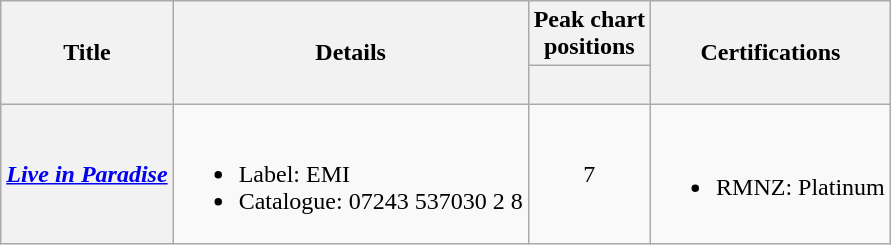<table class="wikitable plainrowheaders">
<tr>
<th rowspan="2">Title</th>
<th rowspan="2">Details</th>
<th colspan="1">Peak chart<br>positions</th>
<th rowspan="2">Certifications</th>
</tr>
<tr>
<th><br></th>
</tr>
<tr>
<th scope="row"><em><a href='#'>Live in Paradise</a></em> </th>
<td><br><ul><li>Label: EMI</li><li>Catalogue: 07243 537030 2 8</li></ul></td>
<td align="center">7</td>
<td><br><ul><li>RMNZ: Platinum</li></ul></td>
</tr>
</table>
